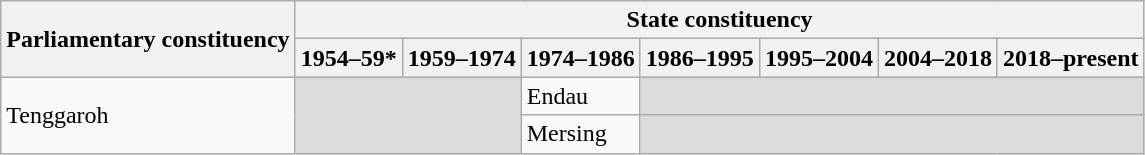<table class="wikitable">
<tr>
<th rowspan="2">Parliamentary constituency</th>
<th colspan="7">State constituency</th>
</tr>
<tr>
<th>1954–59*</th>
<th>1959–1974</th>
<th>1974–1986</th>
<th>1986–1995</th>
<th>1995–2004</th>
<th>2004–2018</th>
<th>2018–present</th>
</tr>
<tr>
<td rowspan="2">Tenggaroh</td>
<td colspan="2" rowspan="2" bgcolor="dcdcdc"></td>
<td>Endau</td>
<td colspan="4" bgcolor="dcdcdc"></td>
</tr>
<tr>
<td>Mersing</td>
<td colspan="4" bgcolor="dcdcdc"></td>
</tr>
</table>
